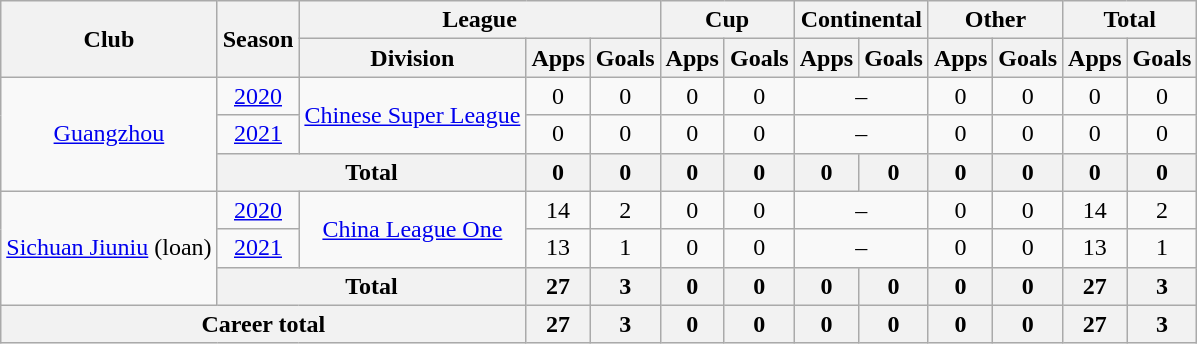<table class="wikitable" style="text-align: center">
<tr>
<th rowspan="2">Club</th>
<th rowspan="2">Season</th>
<th colspan="3">League</th>
<th colspan="2">Cup</th>
<th colspan="2">Continental</th>
<th colspan="2">Other</th>
<th colspan="2">Total</th>
</tr>
<tr>
<th>Division</th>
<th>Apps</th>
<th>Goals</th>
<th>Apps</th>
<th>Goals</th>
<th>Apps</th>
<th>Goals</th>
<th>Apps</th>
<th>Goals</th>
<th>Apps</th>
<th>Goals</th>
</tr>
<tr>
<td rowspan="3"><a href='#'>Guangzhou</a></td>
<td><a href='#'>2020</a></td>
<td rowspan="2"><a href='#'>Chinese Super League</a></td>
<td>0</td>
<td>0</td>
<td>0</td>
<td>0</td>
<td colspan="2">–</td>
<td>0</td>
<td>0</td>
<td>0</td>
<td>0</td>
</tr>
<tr>
<td><a href='#'>2021</a></td>
<td>0</td>
<td>0</td>
<td>0</td>
<td>0</td>
<td colspan="2">–</td>
<td>0</td>
<td>0</td>
<td>0</td>
<td>0</td>
</tr>
<tr>
<th colspan=2>Total</th>
<th>0</th>
<th>0</th>
<th>0</th>
<th>0</th>
<th>0</th>
<th>0</th>
<th>0</th>
<th>0</th>
<th>0</th>
<th>0</th>
</tr>
<tr>
<td rowspan="3"><a href='#'>Sichuan Jiuniu</a> (loan)</td>
<td><a href='#'>2020</a></td>
<td rowspan="2"><a href='#'>China League One</a></td>
<td>14</td>
<td>2</td>
<td>0</td>
<td>0</td>
<td colspan="2">–</td>
<td>0</td>
<td>0</td>
<td>14</td>
<td>2</td>
</tr>
<tr>
<td><a href='#'>2021</a></td>
<td>13</td>
<td>1</td>
<td>0</td>
<td>0</td>
<td colspan="2">–</td>
<td>0</td>
<td>0</td>
<td>13</td>
<td>1</td>
</tr>
<tr>
<th colspan=2>Total</th>
<th>27</th>
<th>3</th>
<th>0</th>
<th>0</th>
<th>0</th>
<th>0</th>
<th>0</th>
<th>0</th>
<th>27</th>
<th>3</th>
</tr>
<tr>
<th colspan=3>Career total</th>
<th>27</th>
<th>3</th>
<th>0</th>
<th>0</th>
<th>0</th>
<th>0</th>
<th>0</th>
<th>0</th>
<th>27</th>
<th>3</th>
</tr>
</table>
